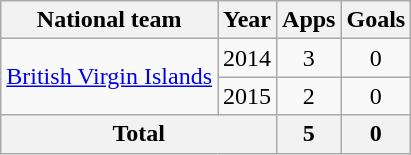<table class="wikitable" style="text-align:center">
<tr>
<th>National team</th>
<th>Year</th>
<th>Apps</th>
<th>Goals</th>
</tr>
<tr>
<td rowspan=2><a href='#'>British Virgin Islands</a></td>
<td>2014</td>
<td>3</td>
<td>0</td>
</tr>
<tr>
<td>2015</td>
<td>2</td>
<td>0</td>
</tr>
<tr>
<th colspan=2>Total</th>
<th>5</th>
<th>0</th>
</tr>
</table>
